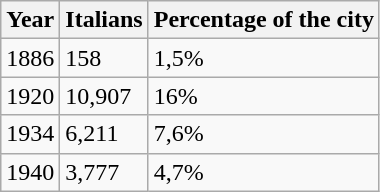<table class="wikitable sortable">
<tr>
<th>Year</th>
<th>Italians</th>
<th>Percentage of the city</th>
</tr>
<tr>
<td>1886</td>
<td>158</td>
<td>1,5%</td>
</tr>
<tr>
<td>1920</td>
<td>10,907</td>
<td>16%</td>
</tr>
<tr>
<td>1934</td>
<td>6,211</td>
<td>7,6%</td>
</tr>
<tr>
<td>1940</td>
<td>3,777</td>
<td>4,7%</td>
</tr>
</table>
